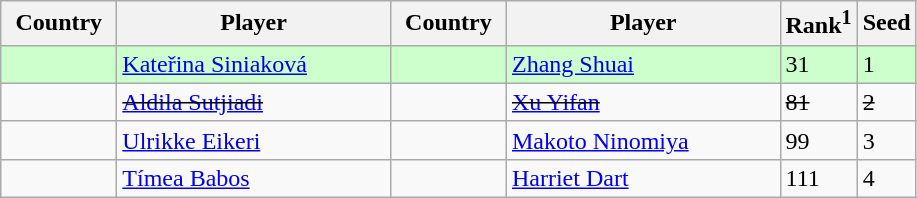<table class="sortable wikitable">
<tr>
<th width="70">Country</th>
<th width="175">Player</th>
<th width="70">Country</th>
<th width="175">Player</th>
<th>Rank<sup>1</sup></th>
<th>Seed</th>
</tr>
<tr style="background:#cfc;">
<td></td>
<td><a href='#'>Kateřina Siniaková</a></td>
<td></td>
<td><a href='#'>Zhang Shuai</a></td>
<td>31</td>
<td>1</td>
</tr>
<tr>
<td><s></s></td>
<td><s><a href='#'>Aldila Sutjiadi</a></s></td>
<td><s></s></td>
<td><s><a href='#'>Xu Yifan</a></s></td>
<td><s>81</s></td>
<td><s>2</s></td>
</tr>
<tr>
<td></td>
<td><a href='#'>Ulrikke Eikeri</a></td>
<td></td>
<td><a href='#'>Makoto Ninomiya</a></td>
<td>99</td>
<td>3</td>
</tr>
<tr>
<td></td>
<td><a href='#'>Tímea Babos</a></td>
<td></td>
<td><a href='#'>Harriet Dart</a></td>
<td>111</td>
<td>4</td>
</tr>
</table>
